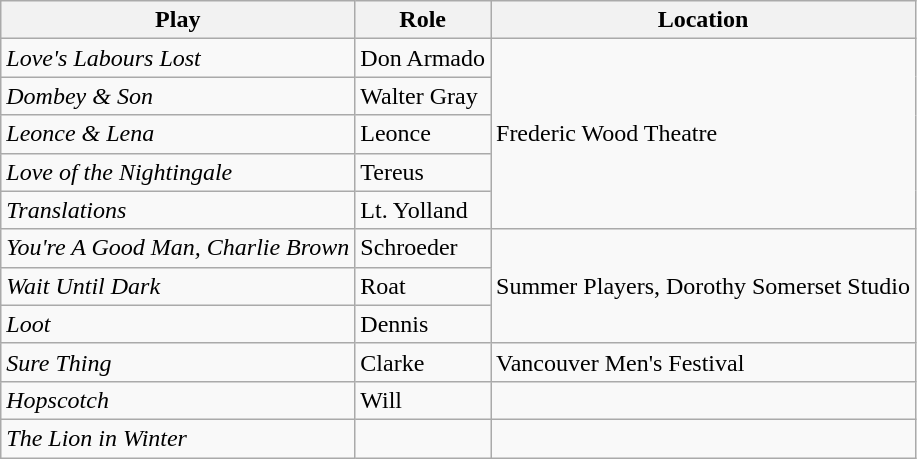<table class="wikitable">
<tr>
<th>Play</th>
<th>Role</th>
<th>Location</th>
</tr>
<tr>
<td><em>Love's Labours Lost</em></td>
<td>Don Armado</td>
<td rowspan=5>Frederic Wood Theatre</td>
</tr>
<tr>
<td><em>Dombey & Son</em></td>
<td>Walter Gray</td>
</tr>
<tr>
<td><em>Leonce & Lena</em></td>
<td>Leonce</td>
</tr>
<tr>
<td><em>Love of the Nightingale</em></td>
<td>Tereus</td>
</tr>
<tr>
<td><em>Translations</em></td>
<td>Lt. Yolland</td>
</tr>
<tr>
<td><em>You're A Good Man, Charlie Brown</em></td>
<td>Schroeder</td>
<td rowspan=3>Summer Players, Dorothy Somerset Studio</td>
</tr>
<tr>
<td><em>Wait Until Dark</em></td>
<td>Roat</td>
</tr>
<tr>
<td><em>Loot</em></td>
<td>Dennis</td>
</tr>
<tr>
<td><em>Sure Thing</em></td>
<td>Clarke</td>
<td>Vancouver Men's Festival</td>
</tr>
<tr>
<td><em>Hopscotch</em></td>
<td>Will</td>
<td></td>
</tr>
<tr>
<td><em>The Lion in Winter</em></td>
<td></td>
<td></td>
</tr>
</table>
